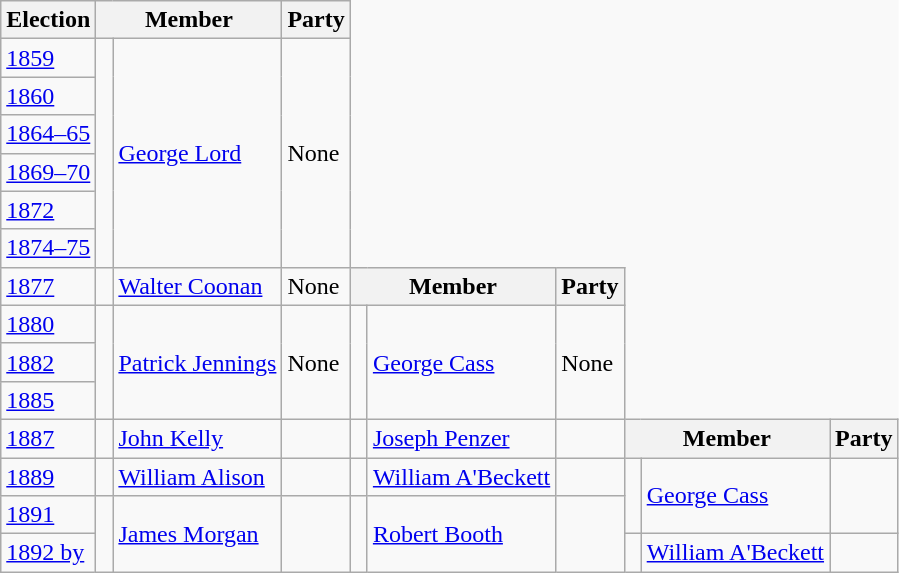<table class="wikitable" style='border-style: none none none solid;'>
<tr>
<th>Election</th>
<th colspan="2">Member</th>
<th>Party</th>
</tr>
<tr style="background: #f9f9f9">
<td><a href='#'>1859</a></td>
<td rowspan="6" > </td>
<td rowspan="6"><a href='#'>George Lord</a></td>
<td rowspan="6">None</td>
</tr>
<tr style="background: #f9f9f9">
<td><a href='#'>1860</a></td>
</tr>
<tr style="background: #f9f9f9">
<td><a href='#'>1864–65</a></td>
</tr>
<tr style="background: #f9f9f9">
<td><a href='#'>1869–70</a></td>
</tr>
<tr style="background: #f9f9f9">
<td><a href='#'>1872</a></td>
</tr>
<tr style="background: #f9f9f9">
<td><a href='#'>1874–75</a></td>
</tr>
<tr style="background: #f9f9f9">
<td><a href='#'>1877</a></td>
<td> </td>
<td><a href='#'>Walter Coonan</a></td>
<td>None</td>
<th colspan="2">Member</th>
<th>Party</th>
</tr>
<tr style="background: #f9f9f9">
<td><a href='#'>1880</a></td>
<td rowspan="3" > </td>
<td rowspan="3"><a href='#'>Patrick Jennings</a></td>
<td rowspan="3">None</td>
<td rowspan="3" > </td>
<td rowspan="3"><a href='#'>George Cass</a></td>
<td rowspan="3">None</td>
</tr>
<tr style="background: #f9f9f9">
<td><a href='#'>1882</a></td>
</tr>
<tr style="background: #f9f9f9">
<td><a href='#'>1885</a></td>
</tr>
<tr style="background: #f9f9f9">
<td><a href='#'>1887</a></td>
<td> </td>
<td><a href='#'>John Kelly</a></td>
<td></td>
<td> </td>
<td><a href='#'>Joseph Penzer</a></td>
<td></td>
<th colspan="2">Member</th>
<th>Party</th>
</tr>
<tr style="background: #f9f9f9">
<td><a href='#'>1889</a></td>
<td> </td>
<td><a href='#'>William Alison</a></td>
<td></td>
<td> </td>
<td><a href='#'>William A'Beckett</a></td>
<td></td>
<td rowspan="2" > </td>
<td rowspan="2"><a href='#'>George Cass</a></td>
<td rowspan="2"></td>
</tr>
<tr style="background: #f9f9f9">
<td><a href='#'>1891</a></td>
<td rowspan="2" > </td>
<td rowspan="2"><a href='#'>James Morgan</a></td>
<td rowspan="2"></td>
<td rowspan="2" > </td>
<td rowspan="2"><a href='#'>Robert Booth</a></td>
<td rowspan="2"></td>
</tr>
<tr style="background: #f9f9f9">
<td><a href='#'>1892 by</a></td>
<td> </td>
<td><a href='#'>William A'Beckett</a></td>
<td></td>
</tr>
</table>
